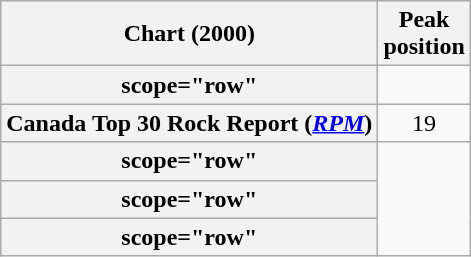<table class="wikitable sortable plainrowheaders" style="text-align:center;">
<tr>
<th scope="col">Chart (2000)</th>
<th scope="col">Peak<br>position</th>
</tr>
<tr>
<th>scope="row"</th>
</tr>
<tr>
<th scope="row">Canada Top 30 Rock Report (<em><a href='#'>RPM</a></em>)</th>
<td align="center">19</td>
</tr>
<tr>
<th>scope="row"</th>
</tr>
<tr>
<th>scope="row"</th>
</tr>
<tr>
<th>scope="row"</th>
</tr>
</table>
